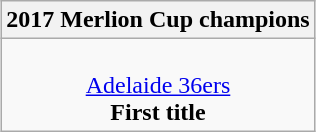<table class="wikitable" style="text-align: center; margin: 0 auto;">
<tr>
<th>2017 Merlion Cup champions</th>
</tr>
<tr>
<td> <br> <a href='#'>Adelaide 36ers</a><br><strong>First title</strong></td>
</tr>
</table>
